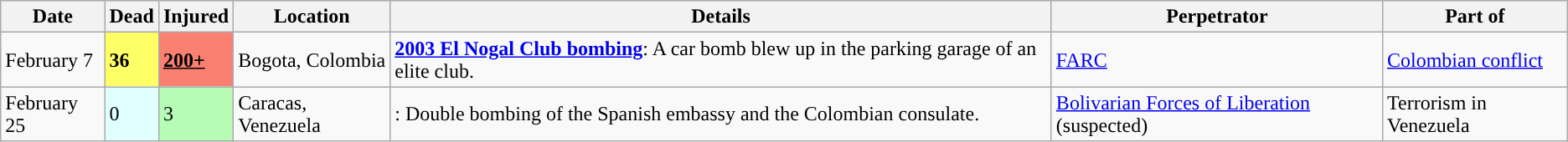<table class="wikitable" border="1">
<tr>
<th>Date</th>
<th>Dead</th>
<th>Injured</th>
<th>Location</th>
<th>Details</th>
<th>Perpetrator</th>
<th>Part of</th>
</tr>
<tr>
<td>February 7</td>
<td style="background:#FFFF66;"><strong>36</strong></td>
<td style="background:#FA8072;"><u><strong>200+</strong></u></td>
<td>Bogota, Colombia</td>
<td><strong><a href='#'>2003 El Nogal Club bombing</a></strong>: A car bomb blew up in the parking garage of an elite club.</td>
<td><a href='#'>FARC</a></td>
<td><a href='#'>Colombian conflict</a></td>
</tr>
<tr>
<td>February 25</td>
<td style="background:#e0ffff;align="right">0</td>
<td style="background:#b6fcb6;align="right">3</td>
<td>Caracas, Venezuela</td>
<td><strong></strong>: Double bombing of the Spanish embassy and the Colombian consulate.</td>
<td><a href='#'>Bolivarian Forces of Liberation</a> (suspected)</td>
<td>Terrorism in Venezuela</td>
</tr>
</table>
